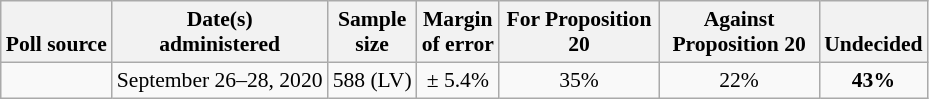<table class="wikitable" style="font-size:90%;text-align:center;">
<tr valign=bottom>
<th>Poll source</th>
<th>Date(s)<br>administered</th>
<th>Sample<br>size</th>
<th>Margin<br>of error</th>
<th style="width:100px;">For Proposition 20</th>
<th style="width:100px;">Against Proposition 20</th>
<th>Undecided</th>
</tr>
<tr>
<td style="text-align:left;"></td>
<td>September 26–28, 2020</td>
<td>588 (LV)</td>
<td>± 5.4%</td>
<td>35%</td>
<td>22%</td>
<td><strong>43%</strong></td>
</tr>
</table>
